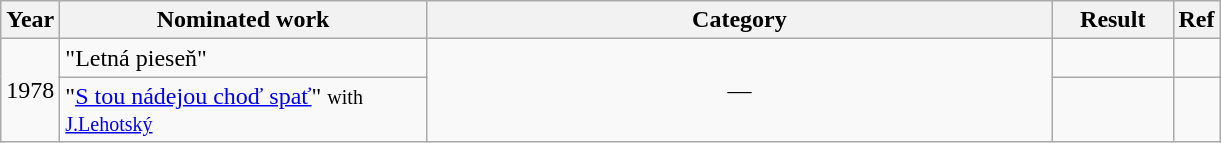<table class="wikitable">
<tr>
<th style="width:10px;">Year</th>
<th style="width:237px;">Nominated work</th>
<th style="width:410px;">Category</th>
<th style="width:73px;">Result</th>
<th>Ref</th>
</tr>
<tr>
<td rowspan=2>1978</td>
<td>"Letná pieseň"</td>
<td rowspan=2 align=center>—</td>
<td></td>
<td align=center></td>
</tr>
<tr>
<td>"<a href='#'>S tou nádejou choď spať</a>" <small>with <a href='#'>J.Lehotský</a></small></td>
<td></td>
<td align=center></td>
</tr>
</table>
